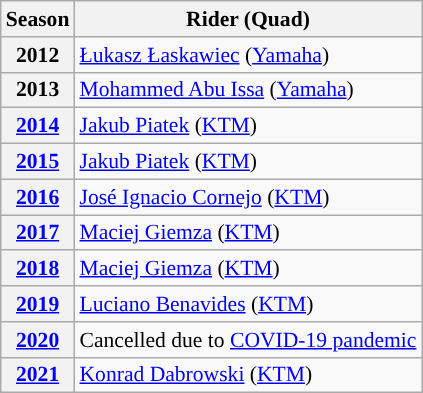<table class="wikitable" style="font-size:90%;">
<tr>
<th>Season</th>
<th>Rider (Quad)</th>
</tr>
<tr>
<th>2012</th>
<td> <a href='#'>Łukasz Łaskawiec</a> (<a href='#'>Yamaha</a>)</td>
</tr>
<tr>
<th>2013</th>
<td> <a href='#'>Mohammed Abu Issa</a> (<a href='#'>Yamaha</a>)</td>
</tr>
<tr>
<th><a href='#'>2014</a></th>
<td> <a href='#'>Jakub Piatek</a> (<a href='#'>KTM</a>)</td>
</tr>
<tr>
<th><a href='#'>2015</a></th>
<td> <a href='#'>Jakub Piatek</a> (<a href='#'>KTM</a>)</td>
</tr>
<tr>
<th><a href='#'>2016</a></th>
<td> <a href='#'>José Ignacio Cornejo</a> (<a href='#'>KTM</a>)</td>
</tr>
<tr>
<th><a href='#'>2017</a></th>
<td> <a href='#'>Maciej Giemza</a> (<a href='#'>KTM</a>)</td>
</tr>
<tr>
<th><a href='#'>2018</a></th>
<td> <a href='#'>Maciej Giemza</a> (<a href='#'>KTM</a>)</td>
</tr>
<tr>
<th><a href='#'>2019</a></th>
<td> <a href='#'>Luciano Benavides</a> (<a href='#'>KTM</a>)</td>
</tr>
<tr>
<th><a href='#'>2020</a></th>
<td align=center>Cancelled due to <a href='#'>COVID-19 pandemic</a></td>
</tr>
<tr>
<th><a href='#'>2021</a></th>
<td> <a href='#'>Konrad Dabrowski</a> (<a href='#'>KTM</a>)</td>
</tr>
</table>
